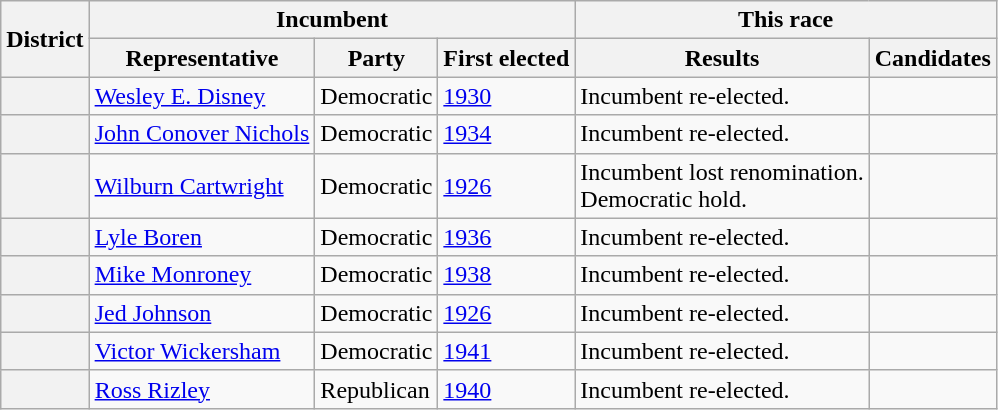<table class=wikitable>
<tr>
<th rowspan=2>District</th>
<th colspan=3>Incumbent</th>
<th colspan=2>This race</th>
</tr>
<tr>
<th>Representative</th>
<th>Party</th>
<th>First elected</th>
<th>Results</th>
<th>Candidates</th>
</tr>
<tr>
<th></th>
<td><a href='#'>Wesley E. Disney</a></td>
<td>Democratic</td>
<td><a href='#'>1930</a></td>
<td>Incumbent re-elected.</td>
<td nowrap></td>
</tr>
<tr>
<th></th>
<td><a href='#'>John Conover Nichols</a></td>
<td>Democratic</td>
<td><a href='#'>1934</a></td>
<td>Incumbent re-elected.</td>
<td nowrap></td>
</tr>
<tr>
<th></th>
<td><a href='#'>Wilburn Cartwright</a></td>
<td>Democratic</td>
<td><a href='#'>1926</a></td>
<td>Incumbent lost renomination.<br>Democratic hold.</td>
<td nowrap></td>
</tr>
<tr>
<th></th>
<td><a href='#'>Lyle Boren</a></td>
<td>Democratic</td>
<td><a href='#'>1936</a></td>
<td>Incumbent re-elected.</td>
<td nowrap></td>
</tr>
<tr>
<th></th>
<td><a href='#'>Mike Monroney</a></td>
<td>Democratic</td>
<td><a href='#'>1938</a></td>
<td>Incumbent re-elected.</td>
<td nowrap></td>
</tr>
<tr>
<th></th>
<td><a href='#'>Jed Johnson</a></td>
<td>Democratic</td>
<td><a href='#'>1926</a></td>
<td>Incumbent re-elected.</td>
<td nowrap></td>
</tr>
<tr>
<th></th>
<td><a href='#'>Victor Wickersham</a></td>
<td>Democratic</td>
<td><a href='#'>1941 </a></td>
<td>Incumbent re-elected.</td>
<td nowrap></td>
</tr>
<tr>
<th></th>
<td><a href='#'>Ross Rizley</a></td>
<td>Republican</td>
<td><a href='#'>1940</a></td>
<td>Incumbent re-elected.</td>
<td nowrap></td>
</tr>
</table>
